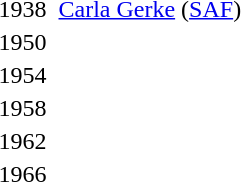<table>
<tr>
<td>1938</td>
<td></td>
<td> <a href='#'>Carla Gerke</a> (<a href='#'>SAF</a>)</td>
<td></td>
</tr>
<tr>
<td>1950</td>
<td></td>
<td></td>
<td></td>
</tr>
<tr>
<td>1954</td>
<td></td>
<td></td>
<td></td>
</tr>
<tr>
<td>1958</td>
<td></td>
<td></td>
<td></td>
</tr>
<tr>
<td>1962</td>
<td></td>
<td></td>
<td></td>
</tr>
<tr>
<td>1966</td>
<td></td>
<td></td>
<td></td>
</tr>
</table>
